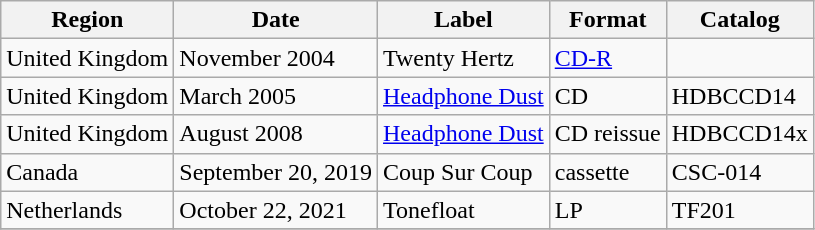<table class="wikitable">
<tr>
<th>Region</th>
<th>Date</th>
<th>Label</th>
<th>Format</th>
<th>Catalog</th>
</tr>
<tr>
<td>United Kingdom</td>
<td>November 2004</td>
<td>Twenty Hertz</td>
<td><a href='#'>CD-R</a></td>
<td></td>
</tr>
<tr>
<td>United Kingdom</td>
<td>March 2005</td>
<td><a href='#'>Headphone Dust</a></td>
<td>CD</td>
<td>HDBCCD14</td>
</tr>
<tr>
<td>United Kingdom</td>
<td>August 2008</td>
<td><a href='#'>Headphone Dust</a></td>
<td>CD reissue</td>
<td>HDBCCD14x</td>
</tr>
<tr>
<td>Canada</td>
<td>September 20, 2019</td>
<td>Coup Sur Coup</td>
<td>cassette</td>
<td>CSC-014</td>
</tr>
<tr>
<td>Netherlands</td>
<td>October 22, 2021</td>
<td>Tonefloat</td>
<td>LP</td>
<td>TF201</td>
</tr>
<tr>
</tr>
</table>
